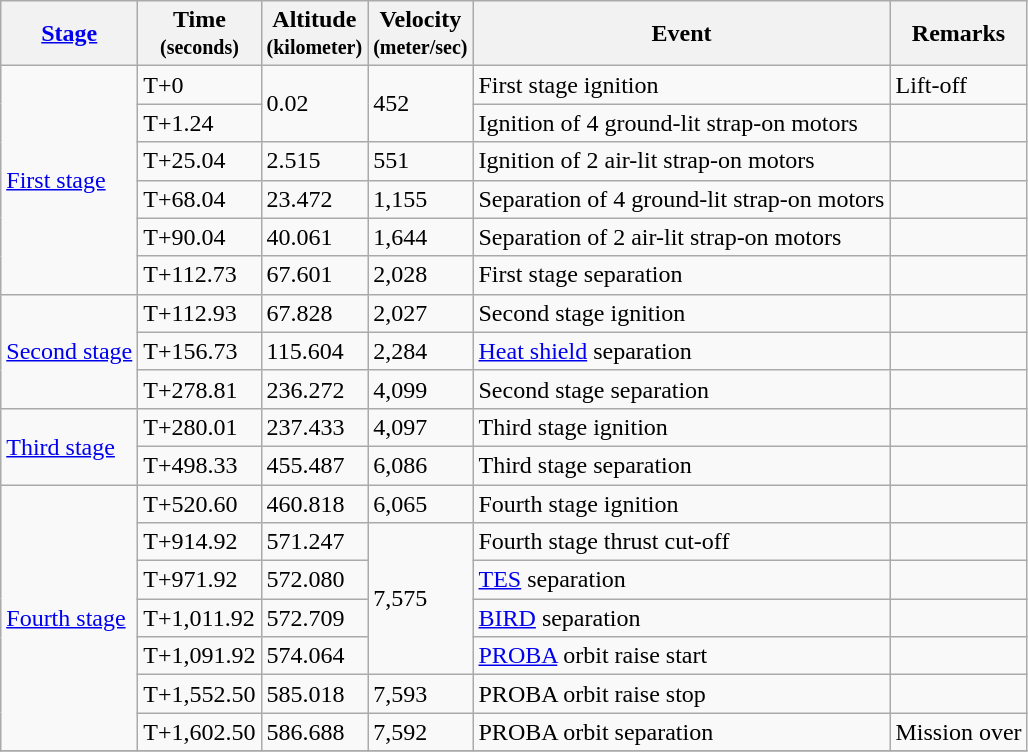<table class="wikitable">
<tr>
<th><a href='#'>Stage</a></th>
<th>Time<br><small>(seconds)</small></th>
<th>Altitude <br><small>(kilometer)</small></th>
<th>Velocity<br><small>(meter/sec)</small></th>
<th>Event</th>
<th>Remarks</th>
</tr>
<tr>
<td rowspan="6"><a href='#'>First stage</a></td>
<td>T+0</td>
<td rowspan="2">0.02</td>
<td rowspan="2">452</td>
<td>First stage ignition</td>
<td>Lift-off</td>
</tr>
<tr>
<td>T+1.24</td>
<td>Ignition of 4 ground-lit strap-on motors</td>
<td></td>
</tr>
<tr>
<td>T+25.04</td>
<td>2.515</td>
<td>551</td>
<td>Ignition of 2 air-lit strap-on motors</td>
<td></td>
</tr>
<tr>
<td>T+68.04</td>
<td>23.472</td>
<td>1,155</td>
<td>Separation of 4 ground-lit strap-on motors</td>
<td></td>
</tr>
<tr>
<td>T+90.04</td>
<td>40.061</td>
<td>1,644</td>
<td>Separation of 2 air-lit strap-on motors</td>
<td></td>
</tr>
<tr>
<td>T+112.73</td>
<td>67.601</td>
<td>2,028</td>
<td>First stage separation</td>
<td></td>
</tr>
<tr>
<td rowspan="3"><a href='#'>Second stage</a></td>
<td>T+112.93</td>
<td>67.828</td>
<td>2,027</td>
<td>Second stage ignition</td>
<td></td>
</tr>
<tr>
<td>T+156.73</td>
<td>115.604</td>
<td>2,284</td>
<td><a href='#'>Heat shield</a> separation</td>
<td></td>
</tr>
<tr>
<td>T+278.81</td>
<td>236.272</td>
<td>4,099</td>
<td>Second stage separation</td>
<td></td>
</tr>
<tr>
<td rowspan="2"><a href='#'>Third stage</a></td>
<td>T+280.01</td>
<td>237.433</td>
<td>4,097</td>
<td>Third stage ignition</td>
<td></td>
</tr>
<tr>
<td>T+498.33</td>
<td>455.487</td>
<td>6,086</td>
<td>Third stage separation</td>
<td></td>
</tr>
<tr>
<td rowspan="7"><a href='#'>Fourth stage</a></td>
<td>T+520.60</td>
<td>460.818</td>
<td>6,065</td>
<td>Fourth stage ignition</td>
<td></td>
</tr>
<tr>
<td>T+914.92</td>
<td>571.247</td>
<td rowspan="4">7,575</td>
<td>Fourth stage thrust cut-off</td>
<td></td>
</tr>
<tr>
<td>T+971.92</td>
<td>572.080</td>
<td><a href='#'>TES</a> separation</td>
<td></td>
</tr>
<tr>
<td>T+1,011.92</td>
<td>572.709</td>
<td><a href='#'>BIRD</a> separation</td>
<td></td>
</tr>
<tr>
<td>T+1,091.92</td>
<td>574.064</td>
<td><a href='#'>PROBA</a> orbit raise start</td>
<td></td>
</tr>
<tr>
<td>T+1,552.50</td>
<td>585.018</td>
<td>7,593</td>
<td>PROBA orbit raise stop</td>
<td></td>
</tr>
<tr>
<td>T+1,602.50</td>
<td>586.688</td>
<td>7,592</td>
<td>PROBA orbit separation</td>
<td>Mission over</td>
</tr>
<tr>
</tr>
</table>
